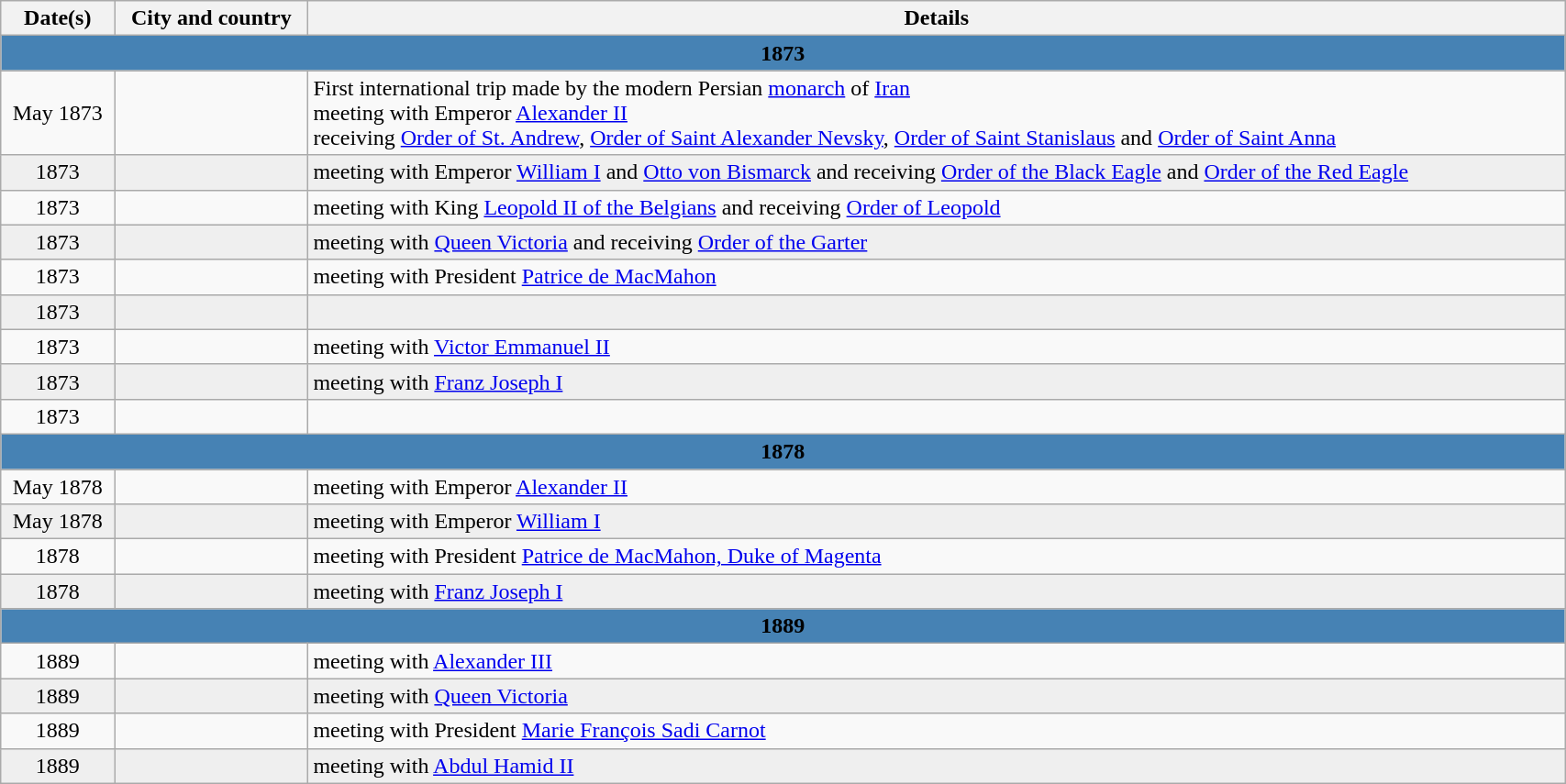<table class="wikitable" width="90%">
<tr>
<th align="center">Date(s)</th>
<th align="center">City and country</th>
<th align="center">Details</th>
</tr>
<tr>
<td align="center" bgcolor="steelblue" colspan="3" id="14"><strong>1873</strong></td>
</tr>
<tr>
<td align="center">May 1873</td>
<td align="center"></td>
<td>First international trip made by the modern Persian <a href='#'>monarch</a> of <a href='#'>Iran</a><br>meeting with Emperor <a href='#'>Alexander II</a><br>receiving <a href='#'>Order of St. Andrew</a>, <a href='#'>Order of Saint Alexander Nevsky</a>, <a href='#'>Order of Saint Stanislaus</a> and <a href='#'>Order of Saint Anna</a></td>
</tr>
<tr bgcolor="efefef">
<td align="center">1873</td>
<td align="center"><br></td>
<td>meeting with Emperor <a href='#'>William I</a> and <a href='#'>Otto von Bismarck</a> and receiving <a href='#'>Order of the Black Eagle</a> and <a href='#'>Order of the Red Eagle</a></td>
</tr>
<tr>
<td align="center">1873</td>
<td align="center"></td>
<td>meeting with King <a href='#'>Leopold II of the Belgians</a> and receiving <a href='#'>Order of Leopold</a></td>
</tr>
<tr bgcolor="efefef">
<td align="center">1873</td>
<td align="center"></td>
<td>meeting with <a href='#'>Queen Victoria</a> and receiving <a href='#'>Order of the Garter</a></td>
</tr>
<tr>
<td align="center">1873</td>
<td align="center"></td>
<td>meeting with President <a href='#'>Patrice de MacMahon</a></td>
</tr>
<tr bgcolor="efefef">
<td align="center">1873</td>
<td align="center"></td>
<td></td>
</tr>
<tr>
<td align="center">1873</td>
<td align="center"></td>
<td>meeting with <a href='#'>Victor Emmanuel II</a></td>
</tr>
<tr bgcolor="efefef">
<td align="center">1873</td>
<td align="center"></td>
<td>meeting with <a href='#'>Franz Joseph I</a></td>
</tr>
<tr>
<td align="center">1873</td>
<td align="center"></td>
<td></td>
</tr>
<tr>
<td align="center" bgcolor="steelblue" colspan="3" id="14"><strong>1878</strong></td>
</tr>
<tr>
<td align="center">May 1878</td>
<td align="center"></td>
<td>meeting with Emperor <a href='#'>Alexander II</a></td>
</tr>
<tr bgcolor="efefef">
<td align="center">May 1878</td>
<td align="center"><br></td>
<td>meeting with Emperor <a href='#'>William I</a></td>
</tr>
<tr>
<td align="center">1878</td>
<td align="center"></td>
<td>meeting with President <a href='#'>Patrice de MacMahon, Duke of Magenta</a></td>
</tr>
<tr bgcolor="efefef">
<td align="center">1878</td>
<td align="center"></td>
<td>meeting with <a href='#'>Franz Joseph I</a></td>
</tr>
<tr>
<td align="center" bgcolor="steelblue" colspan="3" id="14"><strong>1889</strong></td>
</tr>
<tr>
<td align="center">1889</td>
<td align="center"></td>
<td>meeting with <a href='#'>Alexander III</a></td>
</tr>
<tr bgcolor="efefef">
<td align="center">1889</td>
<td align="center"></td>
<td>meeting with <a href='#'>Queen Victoria</a></td>
</tr>
<tr>
<td align="center">1889</td>
<td align="center"></td>
<td>meeting with President <a href='#'>Marie François Sadi Carnot</a></td>
</tr>
<tr bgcolor="efefef">
<td align="center">1889</td>
<td align="center"></td>
<td>meeting with <a href='#'>Abdul Hamid II</a></td>
</tr>
</table>
